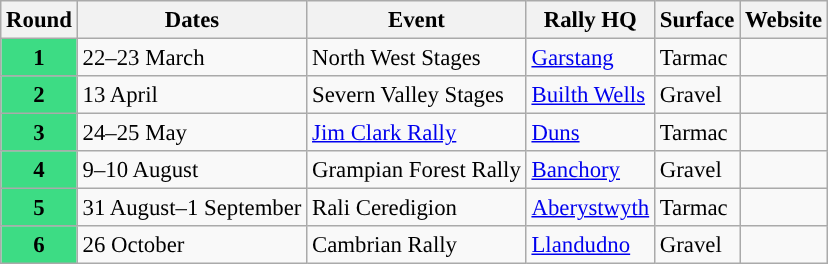<table class="wikitable" style="font-size: 95%;">
<tr>
<th>Round</th>
<th>Dates</th>
<th>Event</th>
<th>Rally HQ</th>
<th>Surface</th>
<th>Website</th>
</tr>
<tr>
<th style="background:#3DDC84">1</th>
<td>22–23 March</td>
<td> North West Stages</td>
<td><a href='#'>Garstang</a></td>
<td>Tarmac</td>
<td></td>
</tr>
<tr>
<th style="background:#3DDC84">2</th>
<td>13 April</td>
<td> Severn Valley Stages</td>
<td><a href='#'>Builth Wells</a></td>
<td>Gravel</td>
<td></td>
</tr>
<tr>
<th style="background:#3DDC84">3</th>
<td>24–25 May</td>
<td> <a href='#'>Jim Clark Rally</a></td>
<td><a href='#'>Duns</a></td>
<td>Tarmac</td>
<td></td>
</tr>
<tr>
<th style="background:#3DDC84">4</th>
<td>9–10 August</td>
<td> Grampian Forest Rally</td>
<td><a href='#'>Banchory</a></td>
<td>Gravel</td>
<td></td>
</tr>
<tr>
<th style="background:#3DDC84">5</th>
<td>31 August–1 September</td>
<td>  Rali Ceredigion</td>
<td><a href='#'>Aberystwyth</a></td>
<td>Tarmac</td>
<td></td>
</tr>
<tr>
<th style="background:#3DDC84">6</th>
<td>26 October</td>
<td> Cambrian Rally</td>
<td><a href='#'>Llandudno</a></td>
<td>Gravel</td>
<td></td>
</tr>
</table>
